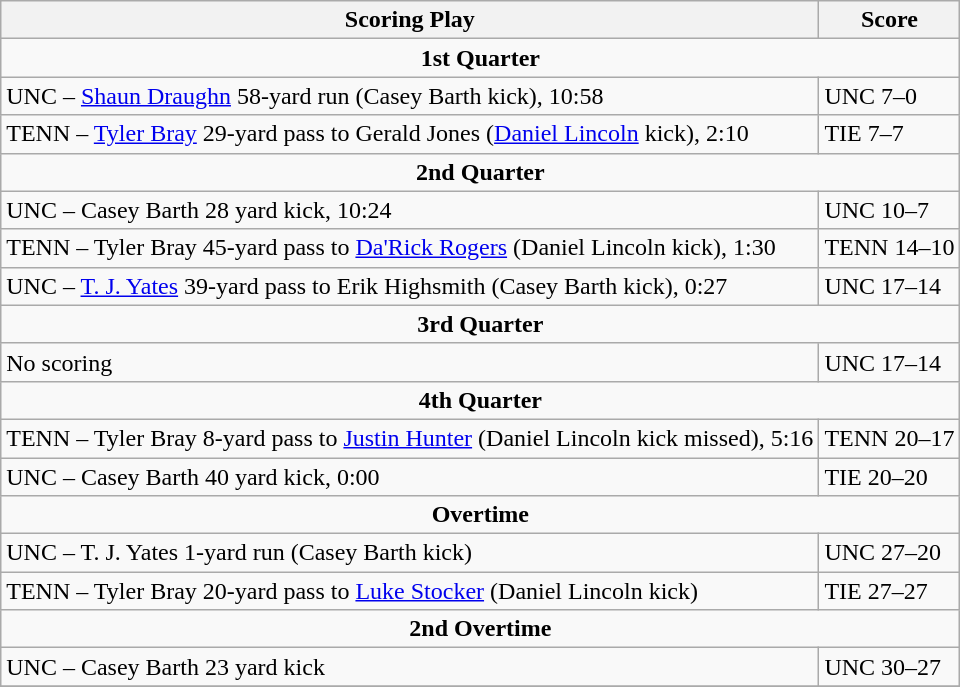<table class="wikitable">
<tr>
<th>Scoring Play</th>
<th>Score</th>
</tr>
<tr>
<td colspan="4" align="center"><strong>1st Quarter</strong></td>
</tr>
<tr>
<td>UNC – <a href='#'>Shaun Draughn</a> 58-yard run (Casey Barth kick), 10:58</td>
<td>UNC 7–0</td>
</tr>
<tr>
<td>TENN – <a href='#'>Tyler Bray</a> 29-yard pass to Gerald Jones (<a href='#'>Daniel Lincoln</a> kick), 2:10</td>
<td>TIE 7–7</td>
</tr>
<tr>
<td colspan="4" align="center"><strong>2nd Quarter</strong></td>
</tr>
<tr>
<td>UNC – Casey Barth 28 yard  kick, 10:24</td>
<td>UNC 10–7</td>
</tr>
<tr>
<td>TENN – Tyler Bray 45-yard pass to <a href='#'>Da'Rick Rogers</a> (Daniel Lincoln  kick), 1:30</td>
<td>TENN 14–10</td>
</tr>
<tr>
<td>UNC – <a href='#'>T. J. Yates</a> 39-yard pass to Erik Highsmith (Casey Barth kick), 0:27</td>
<td>UNC 17–14</td>
</tr>
<tr>
<td colspan="4" align="center"><strong>3rd Quarter</strong></td>
</tr>
<tr>
<td>No scoring</td>
<td>UNC 17–14</td>
</tr>
<tr>
<td colspan="4" align="center"><strong>4th Quarter</strong></td>
</tr>
<tr>
<td>TENN – Tyler Bray 8-yard pass to  <a href='#'>Justin Hunter</a> (Daniel Lincoln kick missed), 5:16</td>
<td>TENN 20–17</td>
</tr>
<tr>
<td>UNC – Casey Barth 40 yard kick, 0:00</td>
<td>TIE 20–20</td>
</tr>
<tr>
<td colspan="4" align="center"><strong>Overtime</strong></td>
</tr>
<tr>
<td>UNC – T. J. Yates 1-yard run (Casey Barth kick)</td>
<td>UNC 27–20</td>
</tr>
<tr>
<td>TENN – Tyler Bray 20-yard pass to <a href='#'>Luke Stocker</a> (Daniel Lincoln kick)</td>
<td>TIE 27–27</td>
</tr>
<tr>
<td colspan="4" align="center"><strong>2nd Overtime</strong></td>
</tr>
<tr>
<td>UNC – Casey Barth 23 yard kick</td>
<td>UNC 30–27</td>
</tr>
<tr>
</tr>
</table>
